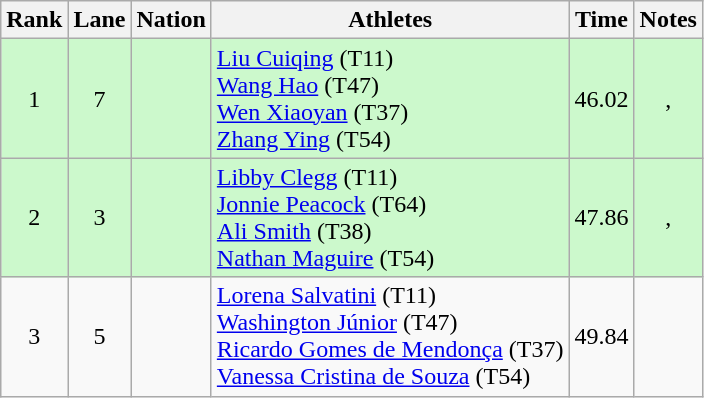<table class="wikitable sortable" style="text-align:center">
<tr>
<th>Rank</th>
<th>Lane</th>
<th>Nation</th>
<th>Athletes</th>
<th>Time</th>
<th>Notes</th>
</tr>
<tr bgcolor=ccf9cc>
<td>1</td>
<td>7</td>
<td align="left"></td>
<td align="left"><a href='#'>Liu Cuiqing</a> (T11)<br><a href='#'>Wang Hao</a> (T47)<br><a href='#'>Wen Xiaoyan</a> (T37)<br><a href='#'>Zhang Ying</a> (T54)</td>
<td>46.02</td>
<td>, <strong></strong></td>
</tr>
<tr bgcolor=ccf9cc>
<td>2</td>
<td>3</td>
<td align="left"></td>
<td align="left"><a href='#'>Libby Clegg</a> (T11)<br><a href='#'>Jonnie Peacock</a> (T64)<br><a href='#'>Ali Smith</a> (T38)<br><a href='#'>Nathan Maguire</a> (T54)</td>
<td>47.86</td>
<td>, </td>
</tr>
<tr>
<td>3</td>
<td>5</td>
<td align="left"></td>
<td align="left"><a href='#'>Lorena Salvatini</a> (T11)<br><a href='#'>Washington Júnior</a> (T47)<br><a href='#'>Ricardo Gomes de Mendonça</a> (T37)<br><a href='#'>Vanessa Cristina de Souza</a> (T54)</td>
<td>49.84</td>
<td></td>
</tr>
</table>
